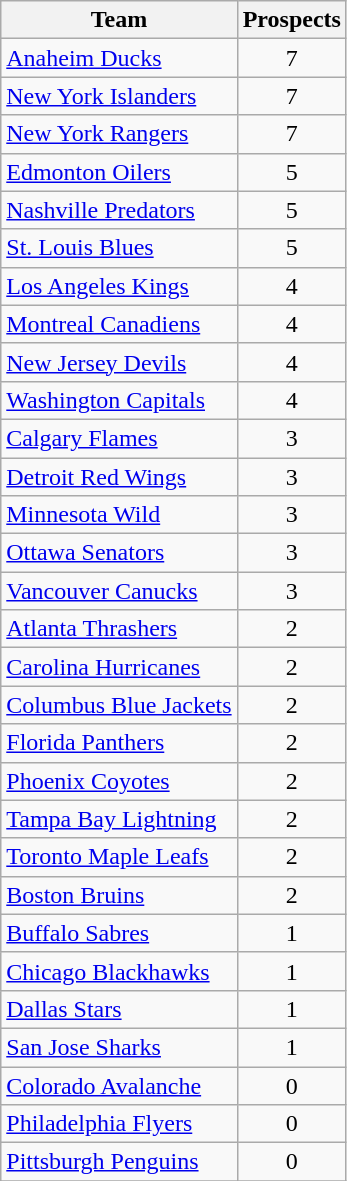<table class="wikitable sortable">
<tr>
<th bgcolor="#DDDDFF">Team</th>
<th bgcolor="#DDDDFF">Prospects</th>
</tr>
<tr>
<td><a href='#'>Anaheim Ducks</a></td>
<td style="text-align:center;">7</td>
</tr>
<tr>
<td><a href='#'>New York Islanders</a></td>
<td style="text-align:center;">7</td>
</tr>
<tr>
<td><a href='#'>New York Rangers</a></td>
<td style="text-align:center;">7</td>
</tr>
<tr>
<td><a href='#'>Edmonton Oilers</a></td>
<td style="text-align:center;">5</td>
</tr>
<tr>
<td><a href='#'>Nashville Predators</a></td>
<td style="text-align:center;">5</td>
</tr>
<tr>
<td><a href='#'>St. Louis Blues</a></td>
<td style="text-align:center;">5</td>
</tr>
<tr>
<td><a href='#'>Los Angeles Kings</a></td>
<td style="text-align:center;">4</td>
</tr>
<tr>
<td><a href='#'>Montreal Canadiens</a></td>
<td style="text-align:center;">4</td>
</tr>
<tr>
<td><a href='#'>New Jersey Devils</a></td>
<td style="text-align:center;">4</td>
</tr>
<tr>
<td><a href='#'>Washington Capitals</a></td>
<td style="text-align:center;">4</td>
</tr>
<tr>
<td><a href='#'>Calgary Flames</a></td>
<td style="text-align:center;">3</td>
</tr>
<tr>
<td><a href='#'>Detroit Red Wings</a></td>
<td style="text-align:center;">3</td>
</tr>
<tr>
<td><a href='#'>Minnesota Wild</a></td>
<td style="text-align:center;">3</td>
</tr>
<tr>
<td><a href='#'>Ottawa Senators</a></td>
<td style="text-align:center;">3</td>
</tr>
<tr>
<td><a href='#'>Vancouver Canucks</a></td>
<td style="text-align:center;">3</td>
</tr>
<tr>
<td><a href='#'>Atlanta Thrashers</a></td>
<td style="text-align:center;">2</td>
</tr>
<tr>
<td><a href='#'>Carolina Hurricanes</a></td>
<td style="text-align:center;">2</td>
</tr>
<tr>
<td><a href='#'>Columbus Blue Jackets</a></td>
<td style="text-align:center;">2</td>
</tr>
<tr>
<td><a href='#'>Florida Panthers</a></td>
<td style="text-align:center;">2</td>
</tr>
<tr>
<td><a href='#'>Phoenix Coyotes</a></td>
<td style="text-align:center;">2</td>
</tr>
<tr>
<td><a href='#'>Tampa Bay Lightning</a></td>
<td style="text-align:center;">2</td>
</tr>
<tr>
<td><a href='#'>Toronto Maple Leafs</a></td>
<td style="text-align:center;">2</td>
</tr>
<tr>
<td><a href='#'>Boston Bruins</a></td>
<td style="text-align:center;">2</td>
</tr>
<tr>
<td><a href='#'>Buffalo Sabres</a></td>
<td style="text-align:center;">1</td>
</tr>
<tr>
<td><a href='#'>Chicago Blackhawks</a></td>
<td style="text-align:center;">1</td>
</tr>
<tr>
<td><a href='#'>Dallas Stars</a></td>
<td style="text-align:center;">1</td>
</tr>
<tr>
<td><a href='#'>San Jose Sharks</a></td>
<td style="text-align:center;">1</td>
</tr>
<tr>
<td><a href='#'>Colorado Avalanche</a></td>
<td style="text-align:center;">0</td>
</tr>
<tr>
<td><a href='#'>Philadelphia Flyers</a></td>
<td style="text-align:center;">0</td>
</tr>
<tr>
<td><a href='#'>Pittsburgh Penguins</a></td>
<td style="text-align:center;">0</td>
</tr>
<tr>
</tr>
</table>
